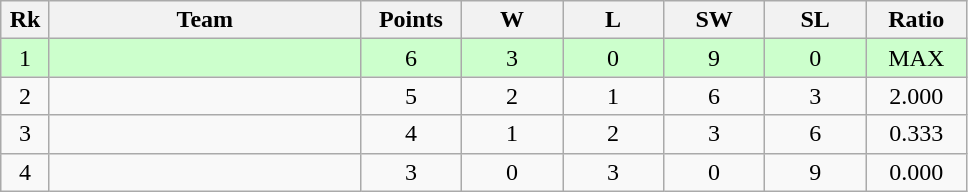<table class=wikitable style=text-align:center>
<tr>
<th width=25>Rk</th>
<th width=200>Team</th>
<th width=60>Points</th>
<th width=60>W</th>
<th width=60>L</th>
<th width=60>SW</th>
<th width=60>SL</th>
<th width=60>Ratio</th>
</tr>
<tr bgcolor=#ccffcc>
<td>1</td>
<td align=left></td>
<td>6</td>
<td>3</td>
<td>0</td>
<td>9</td>
<td>0</td>
<td>MAX</td>
</tr>
<tr>
<td>2</td>
<td align=left></td>
<td>5</td>
<td>2</td>
<td>1</td>
<td>6</td>
<td>3</td>
<td>2.000</td>
</tr>
<tr>
<td>3</td>
<td align=left></td>
<td>4</td>
<td>1</td>
<td>2</td>
<td>3</td>
<td>6</td>
<td>0.333</td>
</tr>
<tr>
<td>4</td>
<td align=left></td>
<td>3</td>
<td>0</td>
<td>3</td>
<td>0</td>
<td>9</td>
<td>0.000</td>
</tr>
</table>
